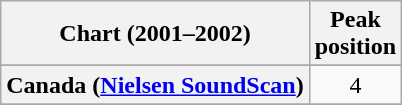<table class="wikitable plainrowheaders sortable">
<tr>
<th>Chart (2001–2002)</th>
<th>Peak<br>position</th>
</tr>
<tr>
</tr>
<tr>
</tr>
<tr>
</tr>
<tr>
<th scope="row">Canada (<a href='#'>Nielsen SoundScan</a>)</th>
<td align="center">4</td>
</tr>
<tr>
</tr>
<tr>
</tr>
<tr>
</tr>
<tr>
</tr>
<tr>
</tr>
<tr>
</tr>
<tr>
</tr>
<tr>
</tr>
<tr>
</tr>
</table>
